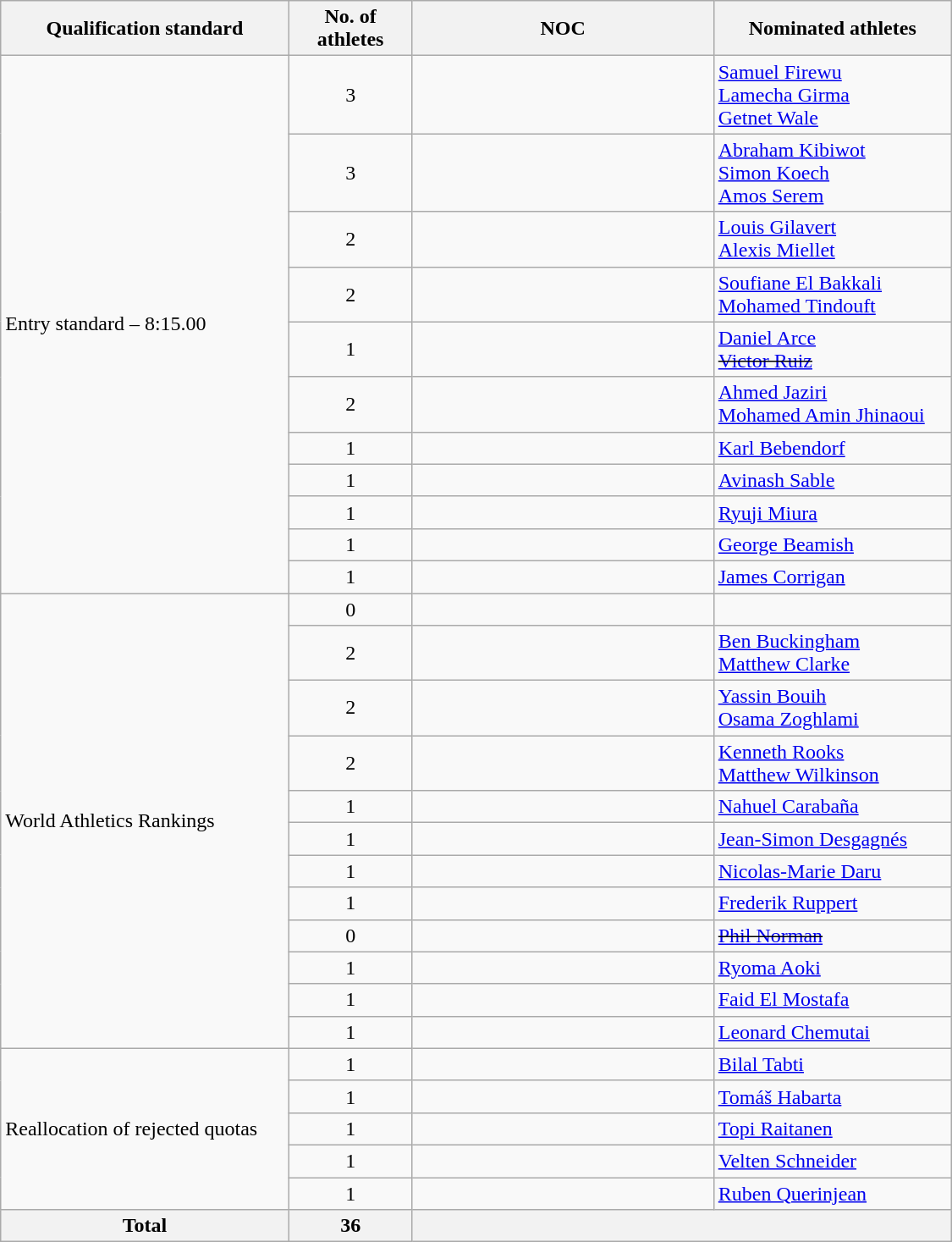<table class="wikitable sortable" style="text-align:left; width:750px;">
<tr>
<th>Qualification standard</th>
<th width=90>No. of athletes</th>
<th width=230>NOC</th>
<th>Nominated athletes</th>
</tr>
<tr>
<td rowspan=11>Entry standard – 8:15.00</td>
<td align=center>3</td>
<td></td>
<td><a href='#'>Samuel Firewu</a><br><a href='#'>Lamecha Girma</a><br><a href='#'>Getnet Wale</a></td>
</tr>
<tr>
<td align=center>3</td>
<td></td>
<td><a href='#'>Abraham Kibiwot</a><br><a href='#'>Simon Koech</a><br><a href='#'>Amos Serem</a></td>
</tr>
<tr>
<td align=center>2</td>
<td></td>
<td><a href='#'>Louis Gilavert</a><br><a href='#'>Alexis Miellet</a></td>
</tr>
<tr>
<td align=center>2</td>
<td></td>
<td><a href='#'>Soufiane El Bakkali</a><br><a href='#'>Mohamed Tindouft</a></td>
</tr>
<tr>
<td align=center>1</td>
<td></td>
<td><a href='#'>Daniel Arce</a><br><s><a href='#'>Victor Ruiz</a></s></td>
</tr>
<tr>
<td align=center>2</td>
<td></td>
<td><a href='#'>Ahmed Jaziri</a><br><a href='#'>Mohamed Amin Jhinaoui</a></td>
</tr>
<tr>
<td align=center>1</td>
<td></td>
<td><a href='#'>Karl Bebendorf</a></td>
</tr>
<tr>
<td align=center>1</td>
<td></td>
<td><a href='#'>Avinash Sable</a></td>
</tr>
<tr>
<td align=center>1</td>
<td></td>
<td><a href='#'>Ryuji Miura</a></td>
</tr>
<tr>
<td align=center>1</td>
<td></td>
<td><a href='#'>George Beamish</a></td>
</tr>
<tr>
<td align=center>1</td>
<td></td>
<td><a href='#'>James Corrigan</a></td>
</tr>
<tr>
<td rowspan =12>World Athletics Rankings</td>
<td align=center>0</td>
<td><s></s></td>
<td align=center><s></s></td>
</tr>
<tr>
<td align=center>2</td>
<td></td>
<td><a href='#'>Ben Buckingham</a><br><a href='#'>Matthew Clarke</a></td>
</tr>
<tr>
<td align=center>2</td>
<td></td>
<td><a href='#'>Yassin Bouih</a><br><a href='#'>Osama Zoghlami</a></td>
</tr>
<tr>
<td align=center>2</td>
<td></td>
<td><a href='#'>Kenneth Rooks</a><br><a href='#'>Matthew Wilkinson</a></td>
</tr>
<tr>
<td align=center>1</td>
<td></td>
<td><a href='#'>Nahuel Carabaña</a></td>
</tr>
<tr>
<td align=center>1</td>
<td></td>
<td><a href='#'>Jean-Simon Desgagnés</a></td>
</tr>
<tr>
<td align=center>1</td>
<td></td>
<td><a href='#'>Nicolas-Marie Daru</a></td>
</tr>
<tr>
<td align=center>1</td>
<td></td>
<td><a href='#'>Frederik Ruppert</a></td>
</tr>
<tr>
<td align=center>0</td>
<td><s></s></td>
<td><s><a href='#'>Phil Norman</a></s></td>
</tr>
<tr>
<td align=center>1</td>
<td></td>
<td><a href='#'>Ryoma Aoki</a></td>
</tr>
<tr>
<td align=center>1</td>
<td></td>
<td><a href='#'>Faid El Mostafa</a></td>
</tr>
<tr>
<td align=center>1</td>
<td></td>
<td><a href='#'>Leonard Chemutai</a></td>
</tr>
<tr>
<td rowspan="5">Reallocation of rejected quotas</td>
<td align=center>1</td>
<td></td>
<td><a href='#'>Bilal Tabti</a></td>
</tr>
<tr>
<td align=center>1</td>
<td></td>
<td><a href='#'>Tomáš Habarta</a></td>
</tr>
<tr>
<td align=center>1</td>
<td></td>
<td><a href='#'>Topi Raitanen</a></td>
</tr>
<tr>
<td align=center>1</td>
<td></td>
<td><a href='#'>Velten Schneider</a></td>
</tr>
<tr>
<td align=center>1</td>
<td></td>
<td><a href='#'>Ruben Querinjean</a></td>
</tr>
<tr>
<th>Total</th>
<th>36</th>
<th colspan=2></th>
</tr>
</table>
